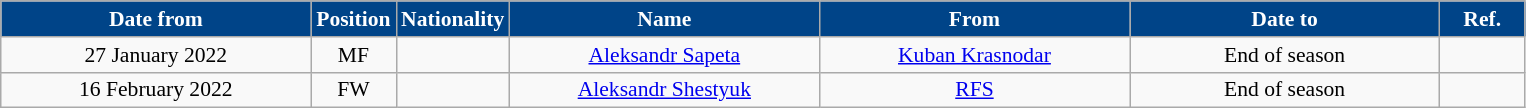<table class="wikitable" style="text-align:center; font-size:90%; ">
<tr>
<th style="background:#004488; color:#FFFFFF; width:200px;">Date from</th>
<th style="background:#004488; color:#FFFFFF; width:50px;">Position</th>
<th style="background:#004488; color:#FFFFFF; width:50px;">Nationality</th>
<th style="background:#004488; color:#FFFFFF; width:200px;">Name</th>
<th style="background:#004488; color:#FFFFFF; width:200px;">From</th>
<th style="background:#004488; color:#FFFFFF; width:200px;">Date to</th>
<th style="background:#004488; color:#FFFFFF; width:50px;">Ref.</th>
</tr>
<tr>
<td>27 January 2022</td>
<td>MF</td>
<td></td>
<td><a href='#'>Aleksandr Sapeta</a></td>
<td><a href='#'>Kuban Krasnodar</a></td>
<td>End of season</td>
<td></td>
</tr>
<tr>
<td>16 February 2022</td>
<td>FW</td>
<td></td>
<td><a href='#'>Aleksandr Shestyuk</a></td>
<td><a href='#'>RFS</a></td>
<td>End of season</td>
<td></td>
</tr>
</table>
